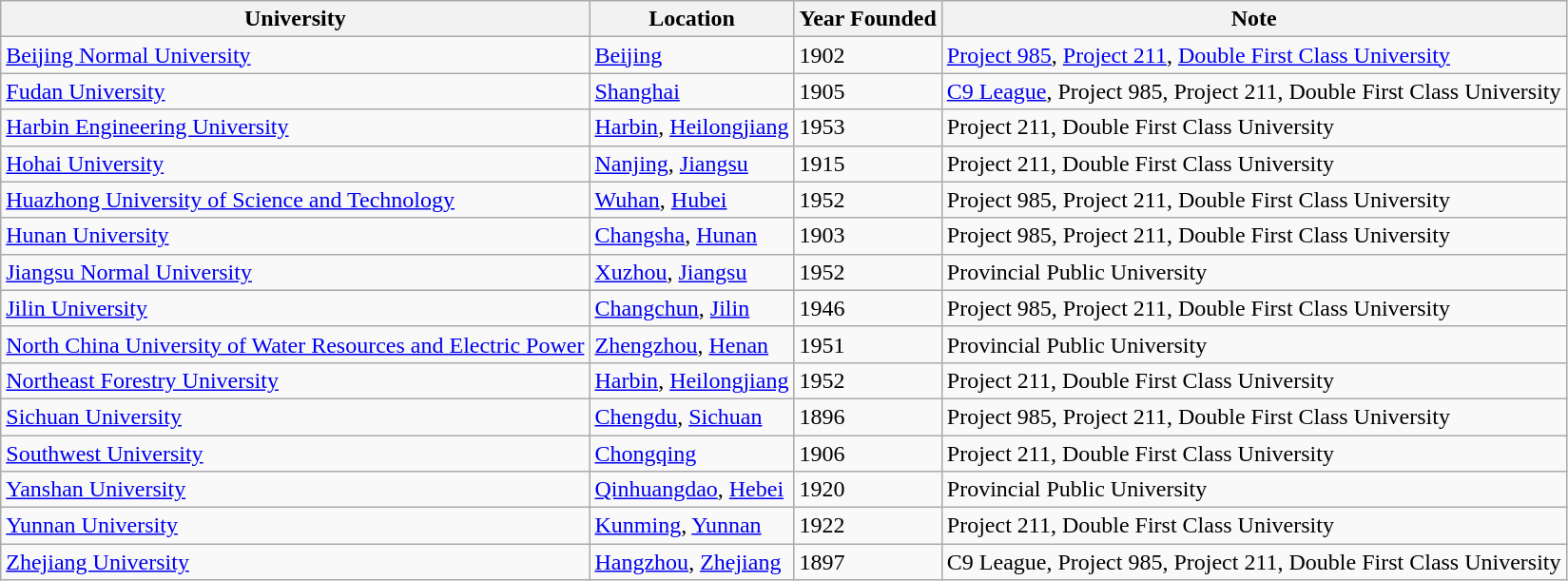<table class="wikitable sortable">
<tr>
<th>University</th>
<th>Location</th>
<th>Year Founded</th>
<th>Note</th>
</tr>
<tr>
<td><a href='#'>Beijing Normal University</a></td>
<td><a href='#'>Beijing</a></td>
<td>1902</td>
<td><a href='#'>Project 985</a>, <a href='#'>Project 211</a>, <a href='#'>Double First Class University</a></td>
</tr>
<tr>
<td><a href='#'>Fudan University</a></td>
<td><a href='#'>Shanghai</a></td>
<td>1905</td>
<td><a href='#'>C9 League</a>, Project 985, Project 211, Double First Class University</td>
</tr>
<tr>
<td><a href='#'>Harbin Engineering University</a></td>
<td><a href='#'>Harbin</a>, <a href='#'>Heilongjiang</a></td>
<td>1953</td>
<td>Project 211, Double First Class University</td>
</tr>
<tr>
<td><a href='#'>Hohai University</a></td>
<td><a href='#'>Nanjing</a>, <a href='#'>Jiangsu</a></td>
<td>1915</td>
<td>Project 211, Double First Class University</td>
</tr>
<tr>
<td><a href='#'>Huazhong University of Science and Technology</a></td>
<td><a href='#'>Wuhan</a>, <a href='#'>Hubei</a></td>
<td>1952</td>
<td>Project 985, Project 211, Double First Class University</td>
</tr>
<tr>
<td><a href='#'>Hunan University</a></td>
<td><a href='#'>Changsha</a>, <a href='#'>Hunan</a></td>
<td>1903</td>
<td>Project 985, Project 211, Double First Class University</td>
</tr>
<tr>
<td><a href='#'>Jiangsu Normal University</a></td>
<td><a href='#'>Xuzhou</a>, <a href='#'>Jiangsu</a></td>
<td>1952</td>
<td>Provincial Public University</td>
</tr>
<tr>
<td><a href='#'>Jilin University</a></td>
<td><a href='#'>Changchun</a>, <a href='#'>Jilin</a></td>
<td>1946</td>
<td>Project 985, Project 211, Double First Class University</td>
</tr>
<tr>
<td><a href='#'>North China University of Water Resources and Electric Power</a></td>
<td><a href='#'>Zhengzhou</a>, <a href='#'>Henan</a></td>
<td>1951</td>
<td>Provincial Public University</td>
</tr>
<tr>
<td><a href='#'>Northeast Forestry University</a></td>
<td><a href='#'>Harbin</a>, <a href='#'>Heilongjiang</a></td>
<td>1952</td>
<td>Project 211, Double First Class University</td>
</tr>
<tr>
<td><a href='#'>Sichuan University</a></td>
<td><a href='#'>Chengdu</a>, <a href='#'>Sichuan</a></td>
<td>1896</td>
<td>Project 985, Project 211, Double First Class University</td>
</tr>
<tr>
<td><a href='#'>Southwest University</a></td>
<td><a href='#'>Chongqing</a></td>
<td>1906</td>
<td>Project 211, Double First Class University</td>
</tr>
<tr>
<td><a href='#'>Yanshan University</a></td>
<td><a href='#'>Qinhuangdao</a>, <a href='#'>Hebei</a></td>
<td>1920</td>
<td>Provincial Public University</td>
</tr>
<tr>
<td><a href='#'>Yunnan University</a></td>
<td><a href='#'>Kunming</a>, <a href='#'>Yunnan</a></td>
<td>1922</td>
<td>Project 211, Double First Class University</td>
</tr>
<tr>
<td><a href='#'>Zhejiang University</a></td>
<td><a href='#'>Hangzhou</a>, <a href='#'>Zhejiang</a></td>
<td>1897</td>
<td>C9 League, Project 985, Project 211, Double First Class University</td>
</tr>
</table>
